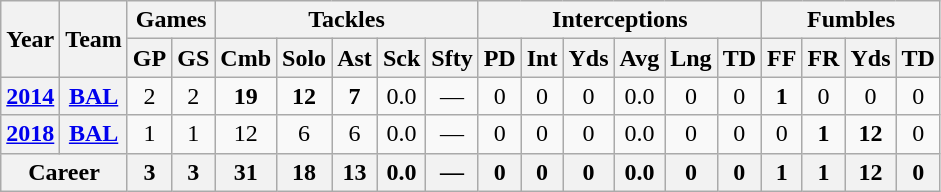<table class="wikitable" style="text-align:center;">
<tr>
<th rowspan="2">Year</th>
<th rowspan="2">Team</th>
<th colspan="2">Games</th>
<th colspan="5">Tackles</th>
<th colspan="6">Interceptions</th>
<th colspan="4">Fumbles</th>
</tr>
<tr>
<th>GP</th>
<th>GS</th>
<th>Cmb</th>
<th>Solo</th>
<th>Ast</th>
<th>Sck</th>
<th>Sfty</th>
<th>PD</th>
<th>Int</th>
<th>Yds</th>
<th>Avg</th>
<th>Lng</th>
<th>TD</th>
<th>FF</th>
<th>FR</th>
<th>Yds</th>
<th>TD</th>
</tr>
<tr>
<th><a href='#'>2014</a></th>
<th><a href='#'>BAL</a></th>
<td>2</td>
<td>2</td>
<td><strong>19</strong></td>
<td><strong>12</strong></td>
<td><strong>7</strong></td>
<td>0.0</td>
<td>—</td>
<td>0</td>
<td>0</td>
<td>0</td>
<td>0.0</td>
<td>0</td>
<td>0</td>
<td><strong>1</strong></td>
<td>0</td>
<td>0</td>
<td>0</td>
</tr>
<tr>
<th><a href='#'>2018</a></th>
<th><a href='#'>BAL</a></th>
<td>1</td>
<td>1</td>
<td>12</td>
<td>6</td>
<td>6</td>
<td>0.0</td>
<td>—</td>
<td>0</td>
<td>0</td>
<td>0</td>
<td>0.0</td>
<td>0</td>
<td>0</td>
<td>0</td>
<td><strong>1</strong></td>
<td><strong>12</strong></td>
<td>0</td>
</tr>
<tr>
<th colspan="2">Career</th>
<th>3</th>
<th>3</th>
<th>31</th>
<th>18</th>
<th>13</th>
<th>0.0</th>
<th>—</th>
<th>0</th>
<th>0</th>
<th>0</th>
<th>0.0</th>
<th>0</th>
<th>0</th>
<th>1</th>
<th>1</th>
<th>12</th>
<th>0</th>
</tr>
</table>
